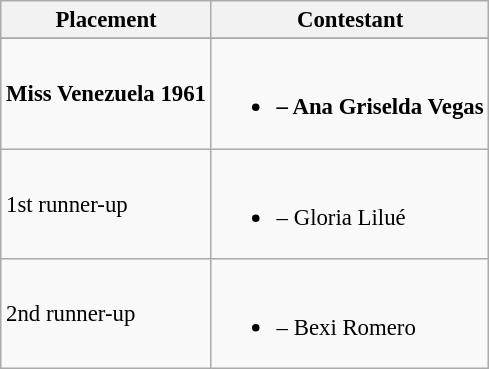<table class="wikitable sortable" style="font-size: 95%;">
<tr>
<th>Placement</th>
<th>Contestant</th>
</tr>
<tr>
</tr>
<tr>
<td><strong>Miss Venezuela 1961</strong></td>
<td><br><ul><li><strong> – Ana Griselda Vegas</strong></li></ul></td>
</tr>
<tr>
<td>1st runner-up</td>
<td><br><ul><li> – Gloria Lilué</li></ul></td>
</tr>
<tr>
<td>2nd runner-up</td>
<td><br><ul><li> – Bexi Romero</li></ul></td>
</tr>
</table>
